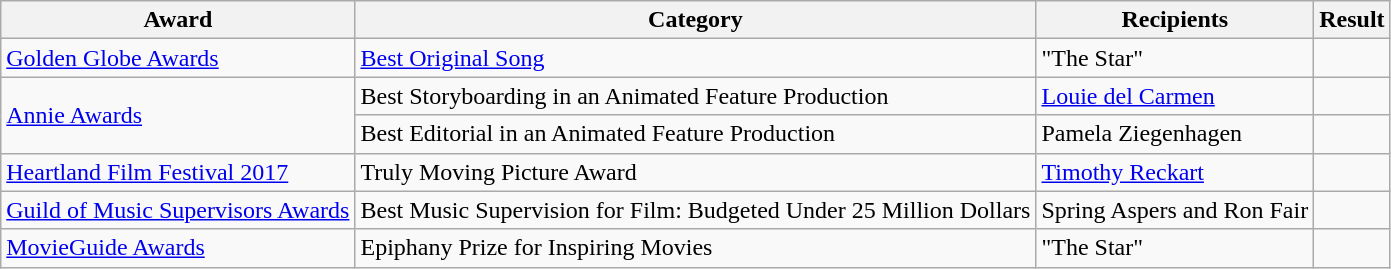<table class="wikitable sortable plainrowheaders">
<tr>
<th>Award</th>
<th>Category</th>
<th>Recipients</th>
<th>Result</th>
</tr>
<tr>
<td><a href='#'>Golden Globe Awards</a></td>
<td><a href='#'>Best Original Song</a></td>
<td>"The Star"</td>
<td></td>
</tr>
<tr>
<td rowspan="2"><a href='#'>Annie Awards</a></td>
<td>Best Storyboarding in an Animated Feature Production</td>
<td><a href='#'>Louie del Carmen</a></td>
<td></td>
</tr>
<tr>
<td>Best Editorial in an Animated Feature Production</td>
<td>Pamela Ziegenhagen</td>
<td></td>
</tr>
<tr>
<td><a href='#'>Heartland Film Festival 2017</a></td>
<td>Truly Moving Picture Award</td>
<td><a href='#'>Timothy Reckart</a></td>
<td></td>
</tr>
<tr>
<td><a href='#'>Guild of Music Supervisors Awards</a></td>
<td>Best Music Supervision for Film: Budgeted Under 25 Million Dollars</td>
<td>Spring Aspers and Ron Fair</td>
<td></td>
</tr>
<tr>
<td><a href='#'>MovieGuide Awards</a></td>
<td>Epiphany Prize for Inspiring Movies</td>
<td>"The Star"</td>
<td></td>
</tr>
</table>
